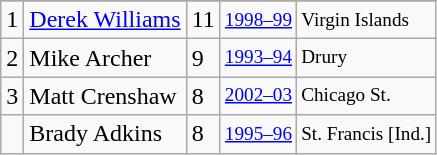<table class="wikitable">
<tr>
</tr>
<tr>
<td>1</td>
<td><a href='#'>Derek Williams</a></td>
<td>11</td>
<td style="font-size:80%;"><a href='#'>1998–99</a></td>
<td style="font-size:80%;">Virgin Islands</td>
</tr>
<tr>
<td>2</td>
<td>Mike Archer</td>
<td>9</td>
<td style="font-size:80%;"><a href='#'>1993–94</a></td>
<td style="font-size:80%;">Drury</td>
</tr>
<tr>
<td>3</td>
<td>Matt Crenshaw</td>
<td>8</td>
<td style="font-size:80%;"><a href='#'>2002–03</a></td>
<td style="font-size:80%;">Chicago St.</td>
</tr>
<tr>
<td></td>
<td>Brady Adkins</td>
<td>8</td>
<td style="font-size:80%;"><a href='#'>1995–96</a></td>
<td style="font-size:80%;">St. Francis [Ind.]</td>
</tr>
</table>
